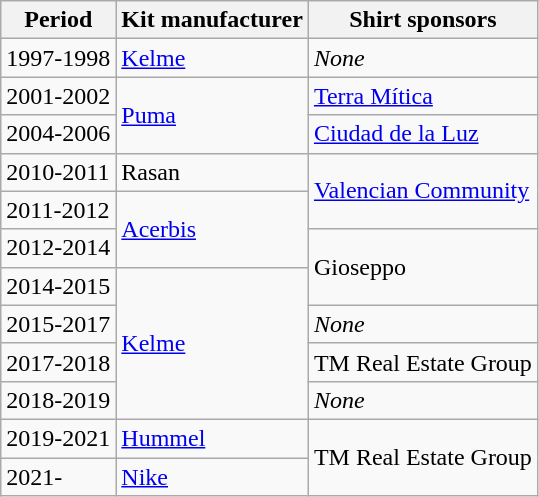<table class="wikitable">
<tr>
<th>Period</th>
<th>Kit manufacturer</th>
<th>Shirt sponsors</th>
</tr>
<tr>
<td>1997-1998</td>
<td><a href='#'>Kelme</a></td>
<td><em>None</em></td>
</tr>
<tr>
<td>2001-2002</td>
<td rowspan="2"><a href='#'>Puma</a></td>
<td><a href='#'>Terra Mítica</a></td>
</tr>
<tr>
<td>2004-2006</td>
<td><a href='#'>Ciudad de la Luz</a></td>
</tr>
<tr>
<td>2010-2011</td>
<td>Rasan</td>
<td rowspan="2"><a href='#'>Valencian Community</a></td>
</tr>
<tr>
<td>2011-2012</td>
<td rowspan="2"><a href='#'>Acerbis</a></td>
</tr>
<tr>
<td>2012-2014</td>
<td rowspan="2">Gioseppo</td>
</tr>
<tr>
<td>2014-2015</td>
<td rowspan="4"><a href='#'>Kelme</a></td>
</tr>
<tr>
<td>2015-2017</td>
<td><em>None</em></td>
</tr>
<tr>
<td>2017-2018</td>
<td>TM Real Estate Group</td>
</tr>
<tr>
<td>2018-2019</td>
<td><em>None</em></td>
</tr>
<tr>
<td>2019-2021</td>
<td><a href='#'>Hummel</a></td>
<td rowspan="3">TM Real Estate Group</td>
</tr>
<tr>
<td>2021-</td>
<td><a href='#'>Nike</a></td>
</tr>
</table>
